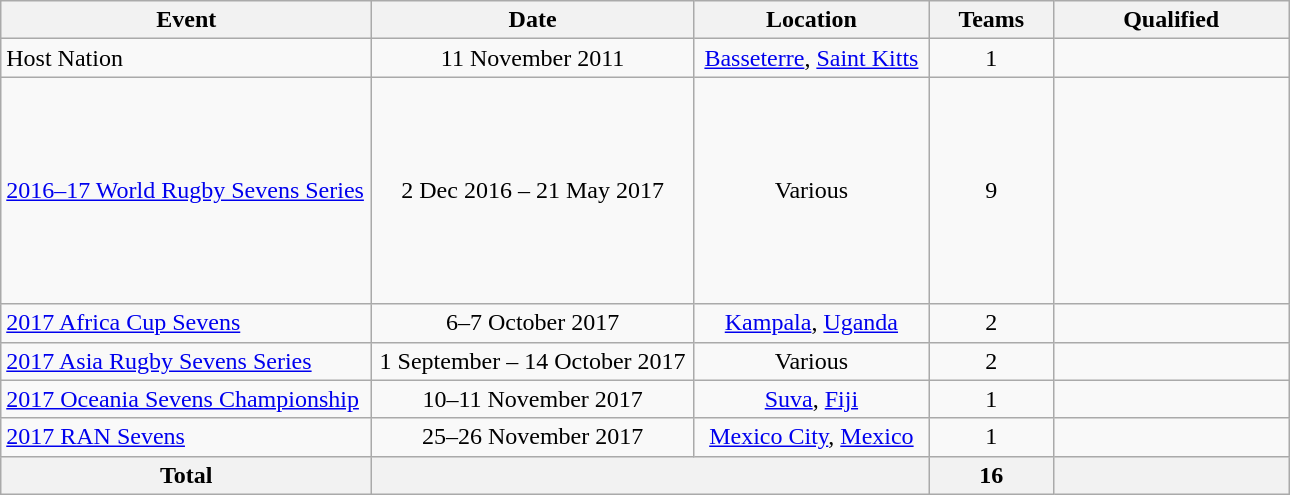<table class="wikitable" width=860>
<tr>
<th width=240px>Event</th>
<th width=207px>Date</th>
<th width=150px>Location</th>
<th>Teams</th>
<th width=150px>Qualified</th>
</tr>
<tr>
<td>Host Nation</td>
<td align=center>11 November 2011</td>
<td align=center><a href='#'>Basseterre</a>, <a href='#'>Saint Kitts</a></td>
<td align=center>1</td>
<td></td>
</tr>
<tr>
<td><a href='#'>2016–17 World Rugby Sevens Series</a></td>
<td align=center>2 Dec 2016 – 21 May 2017</td>
<td align=center>Various</td>
<td align=center>9</td>
<td><br><br><br><br><br><br><br><br></td>
</tr>
<tr>
<td><a href='#'>2017 Africa Cup Sevens</a></td>
<td align=center>6–7 October 2017</td>
<td align=center><a href='#'>Kampala</a>, <a href='#'>Uganda</a></td>
<td align=center>2</td>
<td><br></td>
</tr>
<tr>
<td><a href='#'>2017 Asia Rugby Sevens Series</a></td>
<td align=center>1 September – 14 October 2017</td>
<td align=center>Various</td>
<td align=center>2</td>
<td><br></td>
</tr>
<tr>
<td><a href='#'>2017 Oceania Sevens Championship</a></td>
<td align=center>10–11 November 2017</td>
<td align=center><a href='#'>Suva</a>, <a href='#'>Fiji</a></td>
<td align=center>1</td>
<td></td>
</tr>
<tr>
<td><a href='#'>2017 RAN Sevens</a></td>
<td align=center>25–26 November 2017</td>
<td align=center><a href='#'>Mexico City</a>, <a href='#'>Mexico</a></td>
<td align=center>1</td>
<td></td>
</tr>
<tr>
<th>Total</th>
<th colspan="2"></th>
<th>16</th>
<th></th>
</tr>
</table>
